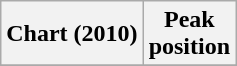<table class="wikitable plainrowheaders">
<tr>
<th scope="col">Chart (2010)</th>
<th scope="col">Peak<br>position</th>
</tr>
<tr>
</tr>
</table>
